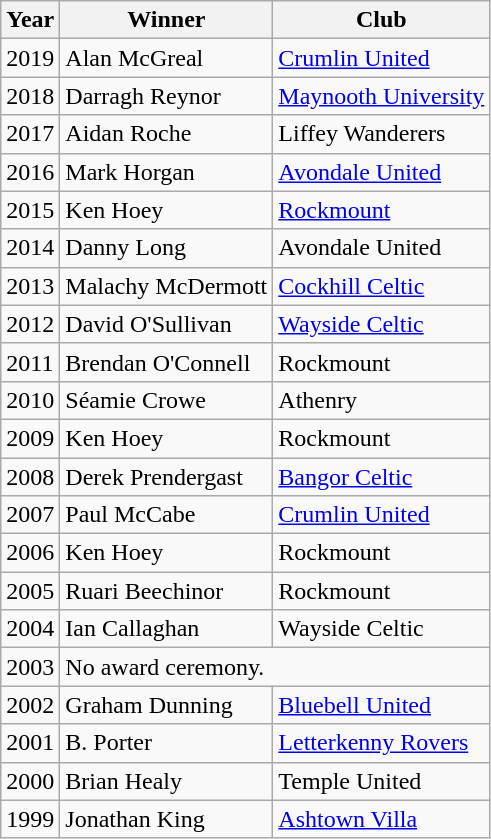<table class="wikitable">
<tr>
<th>Year</th>
<th>Winner</th>
<th>Club</th>
</tr>
<tr>
<td>2019</td>
<td>Alan McGreal</td>
<td><a href='#'>Crumlin United</a></td>
</tr>
<tr>
<td>2018</td>
<td>Darragh Reynor</td>
<td><a href='#'>Maynooth University</a></td>
</tr>
<tr>
<td>2017</td>
<td>Aidan Roche</td>
<td>Liffey Wanderers</td>
</tr>
<tr>
<td>2016</td>
<td>Mark Horgan</td>
<td><a href='#'>Avondale United</a></td>
</tr>
<tr>
<td>2015</td>
<td>Ken Hoey</td>
<td><a href='#'>Rockmount</a></td>
</tr>
<tr>
<td>2014</td>
<td>Danny Long</td>
<td>Avondale United</td>
</tr>
<tr>
<td>2013</td>
<td>Malachy McDermott</td>
<td><a href='#'>Cockhill Celtic</a></td>
</tr>
<tr>
<td>2012</td>
<td>David O'Sullivan</td>
<td><a href='#'>Wayside Celtic</a></td>
</tr>
<tr>
<td>2011</td>
<td>Brendan O'Connell</td>
<td>Rockmount</td>
</tr>
<tr>
<td>2010</td>
<td>Séamie Crowe</td>
<td>Athenry</td>
</tr>
<tr>
<td>2009</td>
<td>Ken Hoey</td>
<td>Rockmount</td>
</tr>
<tr>
<td>2008</td>
<td>Derek Prendergast</td>
<td><a href='#'>Bangor Celtic</a></td>
</tr>
<tr>
<td>2007</td>
<td>Paul McCabe</td>
<td><a href='#'>Crumlin United</a></td>
</tr>
<tr>
<td>2006</td>
<td>Ken Hoey</td>
<td>Rockmount</td>
</tr>
<tr>
<td>2005</td>
<td>Ruari Beechinor</td>
<td>Rockmount</td>
</tr>
<tr>
<td>2004</td>
<td>Ian Callaghan</td>
<td>Wayside Celtic</td>
</tr>
<tr>
<td>2003</td>
<td colspan="2">No award ceremony.</td>
</tr>
<tr>
<td>2002</td>
<td>Graham Dunning</td>
<td><a href='#'>Bluebell United</a></td>
</tr>
<tr>
<td>2001</td>
<td>B. Porter</td>
<td><a href='#'>Letterkenny Rovers</a></td>
</tr>
<tr>
<td>2000</td>
<td>Brian Healy</td>
<td>Temple United</td>
</tr>
<tr>
<td>1999</td>
<td>Jonathan King</td>
<td><a href='#'>Ashtown Villa</a></td>
</tr>
</table>
